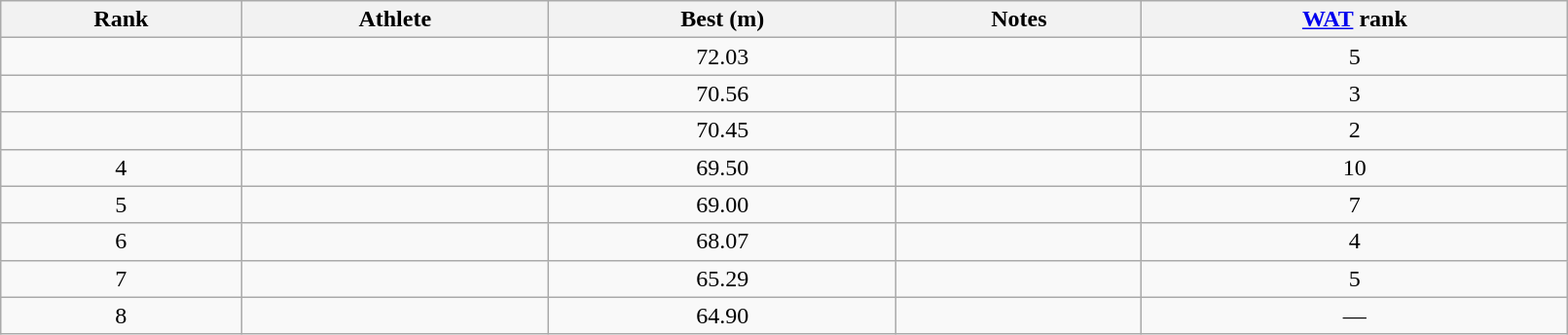<table class="wikitable"  width=85%>
<tr>
<th>Rank</th>
<th>Athlete</th>
<th>Best (m)</th>
<th>Notes</th>
<th><a href='#'>WAT</a> rank</th>
</tr>
<tr align="center">
<td></td>
<td align="left"></td>
<td>72.03</td>
<td></td>
<td>5</td>
</tr>
<tr align="center">
<td></td>
<td align="left"></td>
<td>70.56</td>
<td></td>
<td>3</td>
</tr>
<tr align="center">
<td></td>
<td align="left"></td>
<td>70.45</td>
<td></td>
<td>2</td>
</tr>
<tr align="center">
<td>4</td>
<td align="left"></td>
<td>69.50</td>
<td></td>
<td>10</td>
</tr>
<tr align="center">
<td>5</td>
<td align="left"></td>
<td>69.00</td>
<td></td>
<td>7</td>
</tr>
<tr align="center">
<td>6</td>
<td align="left"></td>
<td>68.07</td>
<td></td>
<td>4</td>
</tr>
<tr align="center">
<td>7</td>
<td align="left"></td>
<td>65.29</td>
<td></td>
<td>5</td>
</tr>
<tr align="center">
<td>8</td>
<td align="left"></td>
<td>64.90</td>
<td></td>
<td>—</td>
</tr>
</table>
